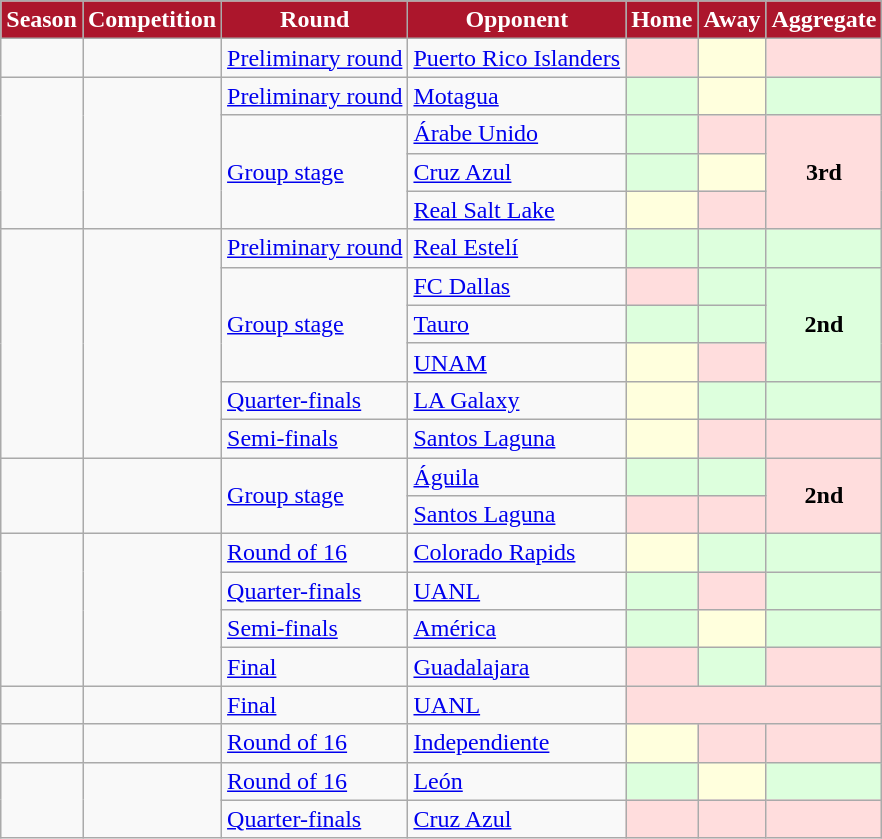<table class="wikitable" align=center>
<tr>
<th style="background:#AC162C; color:white;">Season</th>
<th style="background:#AC162C; color:white;">Competition</th>
<th style="background:#AC162C; color:white;">Round</th>
<th style="background:#AC162C; color:white;">Opponent</th>
<th style="background:#AC162C; color:white;">Home</th>
<th style="background:#AC162C; color:white;">Away</th>
<th style="background:#AC162C; color:white;">Aggregate</th>
</tr>
<tr>
<td style="text-align:left;"></td>
<td style="text-align:left;"></td>
<td style="text-align:left;"><a href='#'>Preliminary round</a></td>
<td style="text-align:left;"> <a href='#'>Puerto Rico Islanders</a></td>
<td style="text-align:center; background:#fdd;"></td>
<td style="text-align:center; background:#ffd;"></td>
<td style="text-align:center; background:#fdd;"></td>
</tr>
<tr>
<td style="text-align:left;" rowspan="4"></td>
<td style="text-align:left;" rowspan="4"></td>
<td style="text-align:left;"><a href='#'>Preliminary round</a></td>
<td style="text-align:left;"> <a href='#'>Motagua</a></td>
<td style="text-align:center; background:#dfd;"></td>
<td style="text-align:center; background:#ffd;"></td>
<td style="text-align:center; background:#dfd;"></td>
</tr>
<tr>
<td style="text-align:left;" rowspan="3"><a href='#'>Group stage</a></td>
<td style="text-align:left;"> <a href='#'>Árabe Unido</a></td>
<td style="text-align:center; background:#dfd;"></td>
<td style="text-align:center; background:#fdd;"></td>
<td rowspan="3" style="text-align:center; background:#fdd;"><strong>3rd</strong></td>
</tr>
<tr>
<td style="text-align:left;"> <a href='#'>Cruz Azul</a></td>
<td style="text-align:center; background:#dfd;"></td>
<td style="text-align:center; background:#ffd;"></td>
</tr>
<tr>
<td style="text-align:left;"> <a href='#'>Real Salt Lake</a></td>
<td style="text-align:center; background:#ffd;"></td>
<td style="text-align:center; background:#fdd;"></td>
</tr>
<tr>
<td style="text-align:left;" rowspan="6"></td>
<td style="text-align:left;" rowspan="6"></td>
<td style="text-align:left;"><a href='#'>Preliminary round</a></td>
<td style="text-align:left;"> <a href='#'>Real Estelí</a></td>
<td style="text-align:center; background:#dfd;"></td>
<td style="text-align:center; background:#dfd;"></td>
<td style="text-align:center; background:#dfd;"></td>
</tr>
<tr>
<td style="text-align:left;" rowspan="3"><a href='#'>Group stage</a></td>
<td style="text-align:left;"> <a href='#'>FC Dallas</a></td>
<td style="text-align:center; background:#fdd;"></td>
<td style="text-align:center; background:#dfd;"></td>
<td rowspan="3" style="text-align:center; background:#dfd;"><strong>2nd</strong></td>
</tr>
<tr>
<td style="text-align:left;"> <a href='#'>Tauro</a></td>
<td style="text-align:center; background:#dfd;"></td>
<td style="text-align:center; background:#dfd;"></td>
</tr>
<tr>
<td style="text-align:left;"> <a href='#'>UNAM</a></td>
<td style="text-align:center; background:#ffd;"></td>
<td style="text-align:center; background:#fdd;"></td>
</tr>
<tr>
<td style="text-align:left;"><a href='#'>Quarter-finals</a></td>
<td style="text-align:left;"> <a href='#'>LA Galaxy</a></td>
<td style="text-align:center; background:#ffd;"></td>
<td style="text-align:center; background:#dfd;"></td>
<td style="text-align:center; background:#dfd;"></td>
</tr>
<tr>
<td style="text-align:left;"><a href='#'>Semi-finals</a></td>
<td style="text-align:left;"> <a href='#'>Santos Laguna</a></td>
<td style="text-align:center; background:#ffd;"></td>
<td style="text-align:center; background:#fdd;"></td>
<td style="text-align:center; background:#fdd;"></td>
</tr>
<tr>
<td style="text-align:left;" rowspan="2"></td>
<td style="text-align:left;" rowspan="2"></td>
<td style="text-align:left;" rowspan="2"><a href='#'>Group stage</a></td>
<td style="text-align:left;"> <a href='#'>Águila</a></td>
<td style="text-align:center; background:#dfd;"></td>
<td style="text-align:center; background:#dfd;"></td>
<td rowspan="2" style="text-align:center; background:#fdd;"><strong>2nd</strong></td>
</tr>
<tr>
<td style="text-align:left;"> <a href='#'>Santos Laguna</a></td>
<td style="text-align:center; background:#fdd;"></td>
<td style="text-align:center; background:#fdd;"></td>
</tr>
<tr>
<td style="text-align:left;" rowspan="4"></td>
<td style="text-align:left;" rowspan="4"></td>
<td style="text-align:left;"><a href='#'>Round of 16</a></td>
<td style="text-align:left;"> <a href='#'>Colorado Rapids</a></td>
<td style="text-align:center; background:#ffd;"></td>
<td style="text-align:center; background:#dfd;"></td>
<td style="text-align:center; background:#dfd;"></td>
</tr>
<tr>
<td style="text-align:left;"><a href='#'>Quarter-finals</a></td>
<td style="text-align:left;"> <a href='#'>UANL</a></td>
<td style="text-align:center; background:#dfd;"></td>
<td style="text-align:center; background:#fdd;"></td>
<td style="text-align:center; background:#dfd;"></td>
</tr>
<tr>
<td style="text-align:left;"><a href='#'>Semi-finals</a></td>
<td style="text-align:left;"> <a href='#'>América</a></td>
<td style="text-align:center; background:#dfd;"></td>
<td style="text-align:center; background:#ffd;"></td>
<td style="text-align:center; background:#dfd;"></td>
</tr>
<tr>
<td style="text-align:left;"><a href='#'>Final</a></td>
<td style="text-align:left;"> <a href='#'>Guadalajara</a></td>
<td style="text-align:center; background:#fdd;"></td>
<td style="text-align:center; background:#dfd;"></td>
<td style="text-align:center; background:#fdd;"></td>
</tr>
<tr>
<td style="text-align:left;"></td>
<td style="text-align:left;"></td>
<td style="text-align:left;"><a href='#'>Final</a></td>
<td style="text-align:left;"> <a href='#'>UANL</a></td>
<td style="text-align:center; background:#fdd;" colspan="3"></td>
</tr>
<tr>
<td style="text-align:left;"></td>
<td style="text-align:left;"></td>
<td style="text-align:left;"><a href='#'>Round of 16</a></td>
<td style="text-align:left;"> <a href='#'>Independiente</a></td>
<td style="text-align:center; background:#ffd;"></td>
<td style="text-align:center; background:#fdd;"></td>
<td style="text-align:center; background:#fdd;"></td>
</tr>
<tr>
<td style="text-align:left;" rowspan="2"></td>
<td style="text-align:left;" rowspan="2"></td>
<td style="text-align:left;"><a href='#'>Round of 16</a></td>
<td style="text-align:left;"> <a href='#'>León</a></td>
<td style="text-align:center; background:#dfd;"></td>
<td style="text-align:center; background:#ffd;"></td>
<td style="text-align:center; background:#dfd;"></td>
</tr>
<tr>
<td style="text-align:left;"><a href='#'>Quarter-finals</a></td>
<td style="text-align:left;"> <a href='#'>Cruz Azul</a></td>
<td style="text-align:center; background:#fdd;"></td>
<td style="text-align:center; background:#fdd;"></td>
<td style="text-align:center; background:#fdd;"></td>
</tr>
</table>
